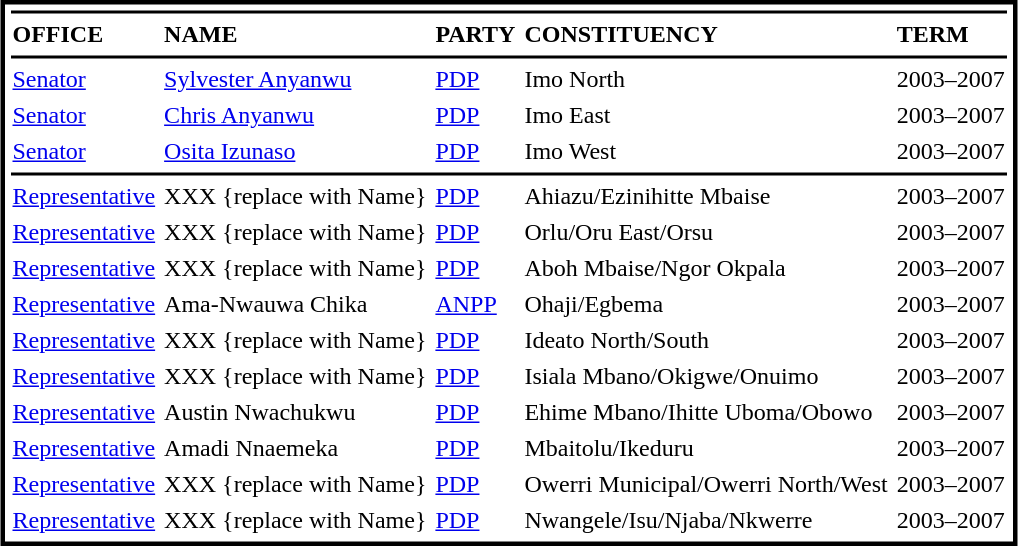<table cellpadding=1 cellspacing=4 style="margin:3px; border:3px solid #000000;">
<tr>
<td bgcolor=#000000 colspan=5></td>
</tr>
<tr>
<td><strong>OFFICE</strong></td>
<td><strong>NAME</strong></td>
<td><strong>PARTY</strong></td>
<td><strong>CONSTITUENCY</strong></td>
<td><strong>TERM</strong></td>
</tr>
<tr>
<td bgcolor=#000000 colspan=5></td>
</tr>
<tr>
<td><a href='#'>Senator</a></td>
<td><a href='#'>Sylvester Anyanwu</a></td>
<td><a href='#'>PDP</a></td>
<td>Imo North</td>
<td>2003–2007</td>
</tr>
<tr>
<td><a href='#'>Senator</a></td>
<td><a href='#'>Chris Anyanwu</a></td>
<td><a href='#'>PDP</a></td>
<td>Imo East</td>
<td>2003–2007</td>
</tr>
<tr>
<td><a href='#'>Senator</a></td>
<td><a href='#'>Osita Izunaso</a></td>
<td><a href='#'>PDP</a></td>
<td>Imo West</td>
<td>2003–2007</td>
</tr>
<tr>
<td bgcolor=#000000 colspan=5></td>
</tr>
<tr>
<td><a href='#'>Representative</a></td>
<td>XXX {replace with Name}</td>
<td><a href='#'>PDP</a></td>
<td>Ahiazu/Ezinihitte Mbaise</td>
<td>2003–2007</td>
</tr>
<tr>
<td><a href='#'>Representative</a></td>
<td>XXX {replace with Name}</td>
<td><a href='#'>PDP</a></td>
<td>Orlu/Oru East/Orsu</td>
<td>2003–2007</td>
</tr>
<tr>
<td><a href='#'>Representative</a></td>
<td>XXX {replace with Name}</td>
<td><a href='#'>PDP</a></td>
<td>Aboh Mbaise/Ngor Okpala</td>
<td>2003–2007</td>
</tr>
<tr>
<td><a href='#'>Representative</a></td>
<td>Ama-Nwauwa Chika</td>
<td><a href='#'>ANPP</a></td>
<td>Ohaji/Egbema</td>
<td>2003–2007</td>
</tr>
<tr>
<td><a href='#'>Representative</a></td>
<td>XXX {replace with Name}</td>
<td><a href='#'>PDP</a></td>
<td>Ideato North/South</td>
<td>2003–2007</td>
</tr>
<tr>
<td><a href='#'>Representative</a></td>
<td>XXX {replace with Name}</td>
<td><a href='#'>PDP</a></td>
<td>Isiala Mbano/Okigwe/Onuimo</td>
<td>2003–2007</td>
</tr>
<tr>
<td><a href='#'>Representative</a></td>
<td>Austin Nwachukwu</td>
<td><a href='#'>PDP</a></td>
<td>Ehime Mbano/Ihitte Uboma/Obowo</td>
<td>2003–2007</td>
</tr>
<tr>
<td><a href='#'>Representative</a></td>
<td>Amadi Nnaemeka</td>
<td><a href='#'>PDP</a></td>
<td>Mbaitolu/Ikeduru</td>
<td>2003–2007</td>
</tr>
<tr>
<td><a href='#'>Representative</a></td>
<td>XXX {replace with Name}</td>
<td><a href='#'>PDP</a></td>
<td>Owerri Municipal/Owerri North/West</td>
<td>2003–2007</td>
</tr>
<tr>
<td><a href='#'>Representative</a></td>
<td>XXX {replace with Name}</td>
<td><a href='#'>PDP</a></td>
<td>Nwangele/Isu/Njaba/Nkwerre</td>
<td>2003–2007</td>
</tr>
</table>
